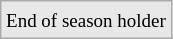<table class="wikitable" style="font-size:95%">
<tr>
<td bgcolor="e8e8e8"><small>End of season holder</small></td>
</tr>
</table>
